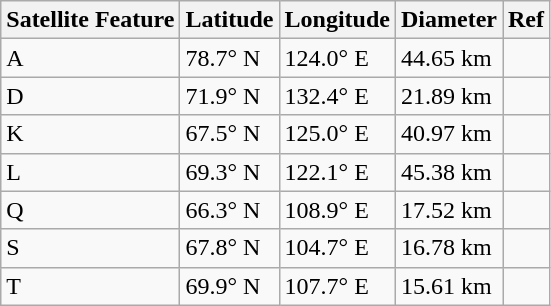<table class="wikitable">
<tr>
<th>Satellite Feature</th>
<th>Latitude</th>
<th>Longitude</th>
<th>Diameter</th>
<th>Ref</th>
</tr>
<tr>
<td>A</td>
<td>78.7° N</td>
<td>124.0° E</td>
<td>44.65 km</td>
<td></td>
</tr>
<tr>
<td>D</td>
<td>71.9° N</td>
<td>132.4° E</td>
<td>21.89 km</td>
<td></td>
</tr>
<tr>
<td>K</td>
<td>67.5° N</td>
<td>125.0° E</td>
<td>40.97 km</td>
<td></td>
</tr>
<tr>
<td>L</td>
<td>69.3° N</td>
<td>122.1° E</td>
<td>45.38 km</td>
<td></td>
</tr>
<tr>
<td>Q</td>
<td>66.3° N</td>
<td>108.9° E</td>
<td>17.52 km</td>
<td></td>
</tr>
<tr>
<td>S</td>
<td>67.8° N</td>
<td>104.7° E</td>
<td>16.78 km</td>
<td></td>
</tr>
<tr>
<td>T</td>
<td>69.9° N</td>
<td>107.7° E</td>
<td>15.61 km</td>
<td></td>
</tr>
</table>
